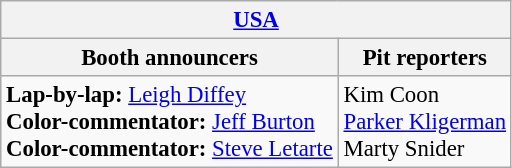<table class="wikitable" style="font-size: 95%">
<tr>
<th colspan="2"><a href='#'>USA</a></th>
</tr>
<tr>
<th>Booth announcers</th>
<th>Pit reporters</th>
</tr>
<tr>
<td><strong>Lap-by-lap:</strong> <a href='#'>Leigh Diffey</a><br><strong>Color-commentator:</strong> <a href='#'>Jeff Burton</a><br><strong>Color-commentator:</strong> <a href='#'>Steve Letarte</a></td>
<td>Kim Coon<br><a href='#'>Parker Kligerman</a><br>Marty Snider</td>
</tr>
</table>
